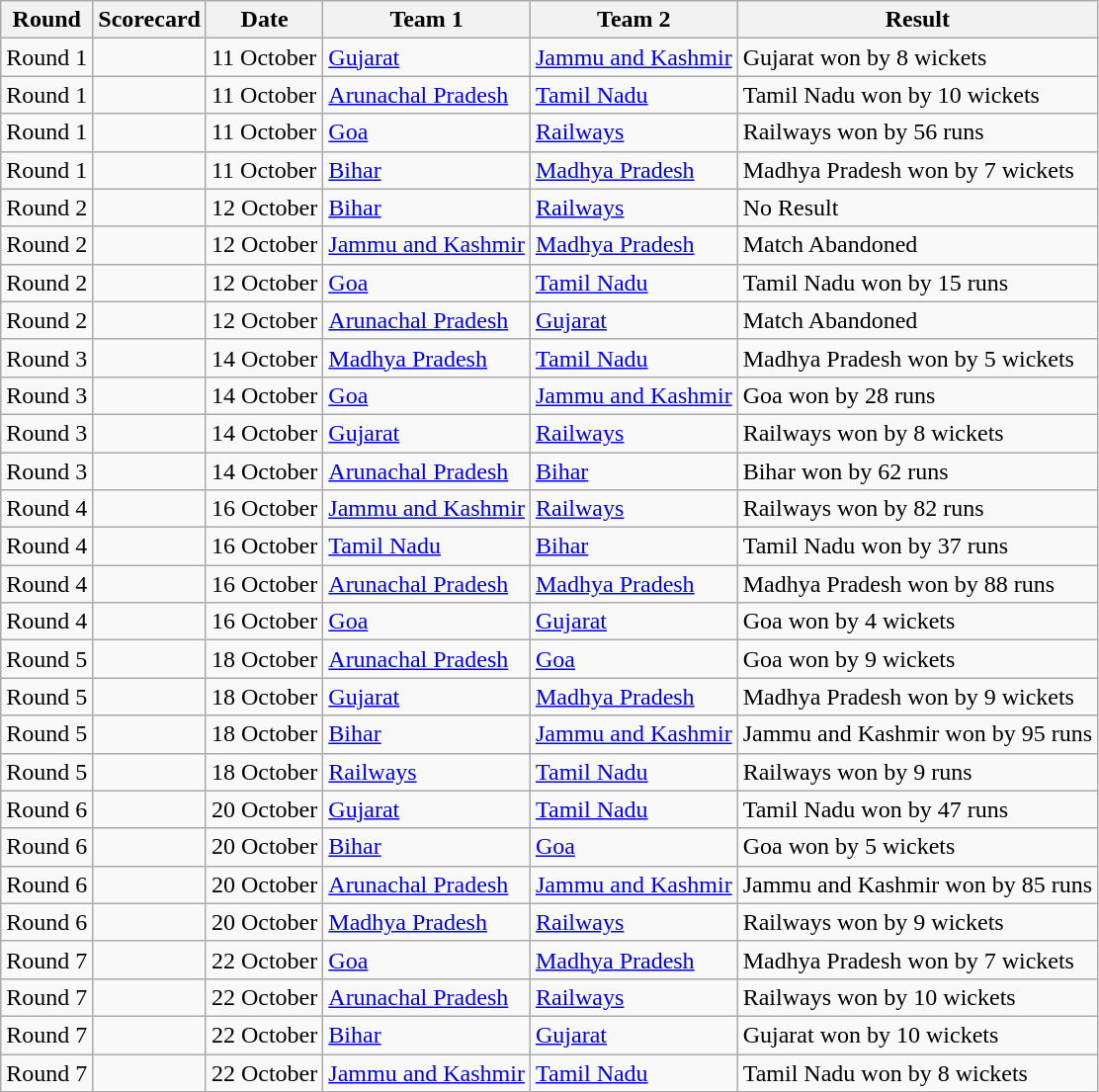<table class="wikitable collapsible sortable collapsed">
<tr>
<th>Round</th>
<th>Scorecard</th>
<th>Date</th>
<th>Team 1</th>
<th>Team 2</th>
<th>Result</th>
</tr>
<tr>
<td>Round 1</td>
<td></td>
<td>11 October</td>
<td><a href='#'>Gujarat</a></td>
<td><a href='#'>Jammu and Kashmir</a></td>
<td>Gujarat won by 8 wickets</td>
</tr>
<tr>
<td>Round 1</td>
<td></td>
<td>11 October</td>
<td><a href='#'>Arunachal Pradesh</a></td>
<td><a href='#'>Tamil Nadu</a></td>
<td>Tamil Nadu won by 10 wickets</td>
</tr>
<tr>
<td>Round 1</td>
<td></td>
<td>11 October</td>
<td><a href='#'>Goa</a></td>
<td><a href='#'>Railways</a></td>
<td>Railways won by 56 runs</td>
</tr>
<tr>
<td>Round 1</td>
<td></td>
<td>11 October</td>
<td><a href='#'>Bihar</a></td>
<td><a href='#'>Madhya Pradesh</a></td>
<td>Madhya Pradesh won by 7 wickets</td>
</tr>
<tr>
<td>Round 2</td>
<td></td>
<td>12 October</td>
<td><a href='#'>Bihar</a></td>
<td><a href='#'>Railways</a></td>
<td>No Result</td>
</tr>
<tr>
<td>Round 2</td>
<td></td>
<td>12 October</td>
<td><a href='#'>Jammu and Kashmir</a></td>
<td><a href='#'>Madhya Pradesh</a></td>
<td>Match Abandoned</td>
</tr>
<tr>
<td>Round 2</td>
<td></td>
<td>12 October</td>
<td><a href='#'>Goa</a></td>
<td><a href='#'>Tamil Nadu</a></td>
<td>Tamil Nadu won by 15 runs</td>
</tr>
<tr>
<td>Round 2</td>
<td></td>
<td>12 October</td>
<td><a href='#'>Arunachal Pradesh</a></td>
<td><a href='#'>Gujarat</a></td>
<td>Match Abandoned</td>
</tr>
<tr>
<td>Round 3</td>
<td></td>
<td>14 October</td>
<td><a href='#'>Madhya Pradesh</a></td>
<td><a href='#'>Tamil Nadu</a></td>
<td>Madhya Pradesh won by 5 wickets</td>
</tr>
<tr>
<td>Round 3</td>
<td></td>
<td>14 October</td>
<td><a href='#'>Goa</a></td>
<td><a href='#'>Jammu and Kashmir</a></td>
<td>Goa won by 28 runs</td>
</tr>
<tr>
<td>Round 3</td>
<td></td>
<td>14 October</td>
<td><a href='#'>Gujarat</a></td>
<td><a href='#'>Railways</a></td>
<td>Railways won by 8 wickets</td>
</tr>
<tr>
<td>Round 3</td>
<td></td>
<td>14 October</td>
<td><a href='#'>Arunachal Pradesh</a></td>
<td><a href='#'>Bihar</a></td>
<td>Bihar won by 62 runs</td>
</tr>
<tr>
<td>Round 4</td>
<td></td>
<td>16 October</td>
<td><a href='#'>Jammu and Kashmir</a></td>
<td><a href='#'>Railways</a></td>
<td>Railways won by 82 runs</td>
</tr>
<tr>
<td>Round 4</td>
<td></td>
<td>16 October</td>
<td><a href='#'>Tamil Nadu</a></td>
<td><a href='#'>Bihar</a></td>
<td>Tamil Nadu won by 37 runs</td>
</tr>
<tr>
<td>Round 4</td>
<td></td>
<td>16 October</td>
<td><a href='#'>Arunachal Pradesh</a></td>
<td><a href='#'>Madhya Pradesh</a></td>
<td>Madhya Pradesh won by 88 runs</td>
</tr>
<tr>
<td>Round 4</td>
<td></td>
<td>16 October</td>
<td><a href='#'>Goa</a></td>
<td><a href='#'>Gujarat</a></td>
<td>Goa won by 4 wickets</td>
</tr>
<tr>
<td>Round 5</td>
<td></td>
<td>18 October</td>
<td><a href='#'>Arunachal Pradesh</a></td>
<td><a href='#'>Goa</a></td>
<td>Goa won by 9 wickets</td>
</tr>
<tr>
<td>Round 5</td>
<td></td>
<td>18 October</td>
<td><a href='#'>Gujarat</a></td>
<td><a href='#'>Madhya Pradesh</a></td>
<td>Madhya Pradesh won by 9 wickets</td>
</tr>
<tr>
<td>Round 5</td>
<td></td>
<td>18 October</td>
<td><a href='#'>Bihar</a></td>
<td><a href='#'>Jammu and Kashmir</a></td>
<td>Jammu and Kashmir won by 95 runs</td>
</tr>
<tr>
<td>Round 5</td>
<td></td>
<td>18 October</td>
<td><a href='#'>Railways</a></td>
<td><a href='#'>Tamil Nadu</a></td>
<td>Railways won by 9 runs</td>
</tr>
<tr>
<td>Round 6</td>
<td></td>
<td>20 October</td>
<td><a href='#'>Gujarat</a></td>
<td><a href='#'>Tamil Nadu</a></td>
<td>Tamil Nadu won by 47 runs</td>
</tr>
<tr>
<td>Round 6</td>
<td></td>
<td>20 October</td>
<td><a href='#'>Bihar</a></td>
<td><a href='#'>Goa</a></td>
<td>Goa won by 5 wickets</td>
</tr>
<tr>
<td>Round 6</td>
<td></td>
<td>20 October</td>
<td><a href='#'>Arunachal Pradesh</a></td>
<td><a href='#'>Jammu and Kashmir</a></td>
<td>Jammu and Kashmir won by 85 runs</td>
</tr>
<tr>
<td>Round 6</td>
<td></td>
<td>20 October</td>
<td><a href='#'>Madhya Pradesh</a></td>
<td><a href='#'>Railways</a></td>
<td>Railways won by 9 wickets</td>
</tr>
<tr>
<td>Round 7</td>
<td></td>
<td>22 October</td>
<td><a href='#'>Goa</a></td>
<td><a href='#'>Madhya Pradesh</a></td>
<td>Madhya Pradesh won by 7 wickets</td>
</tr>
<tr>
<td>Round 7</td>
<td></td>
<td>22 October</td>
<td><a href='#'>Arunachal Pradesh</a></td>
<td><a href='#'>Railways</a></td>
<td>Railways won by 10 wickets</td>
</tr>
<tr>
<td>Round 7</td>
<td></td>
<td>22 October</td>
<td><a href='#'>Bihar</a></td>
<td><a href='#'>Gujarat</a></td>
<td>Gujarat won by 10 wickets</td>
</tr>
<tr>
<td>Round 7</td>
<td></td>
<td>22 October</td>
<td><a href='#'>Jammu and Kashmir</a></td>
<td><a href='#'>Tamil Nadu</a></td>
<td>Tamil Nadu won by 8 wickets</td>
</tr>
</table>
